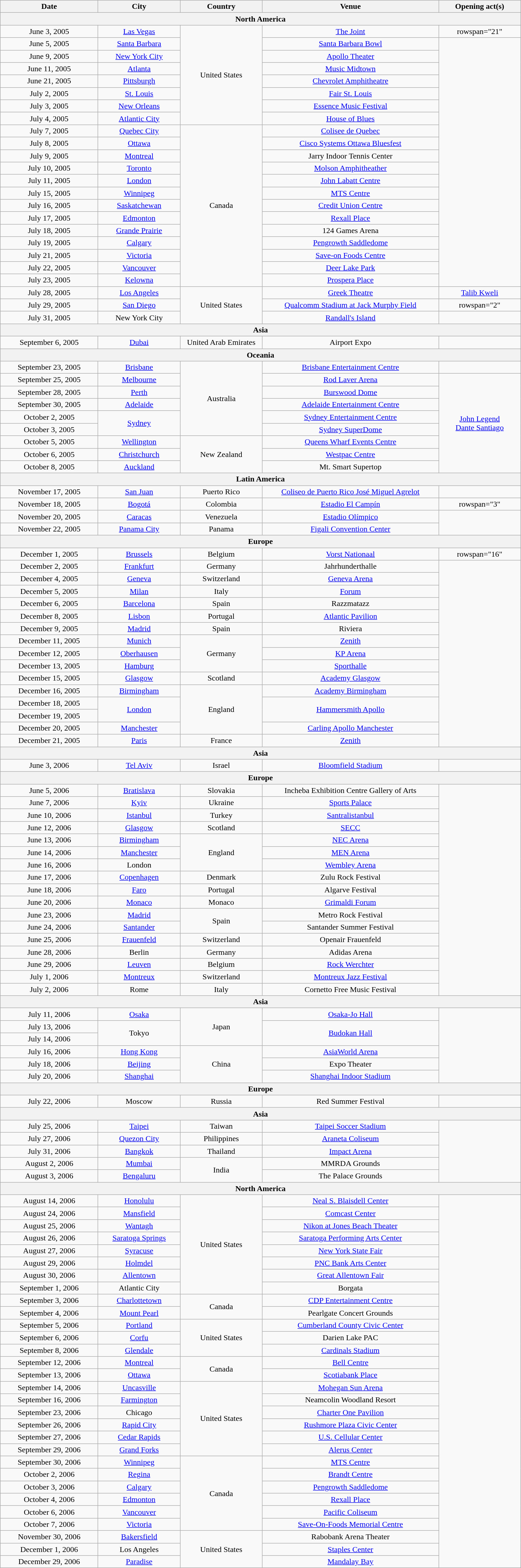<table class="wikitable plainrowheaders" style="text-align:center;">
<tr>
<th scope="col" style="width:12em;">Date</th>
<th scope="col" style="width:10em;">City</th>
<th scope="col" style="width:10em;">Country</th>
<th scope="col" style="width:22em;">Venue</th>
<th scope="col" style="width:10em;">Opening act(s)</th>
</tr>
<tr>
<th colspan="5">North America</th>
</tr>
<tr>
<td>June 3, 2005</td>
<td><a href='#'>Las Vegas</a></td>
<td rowspan="8">United States</td>
<td><a href='#'>The Joint</a></td>
<td>rowspan="21" </td>
</tr>
<tr>
<td>June 5, 2005</td>
<td><a href='#'>Santa Barbara</a></td>
<td><a href='#'>Santa Barbara Bowl</a></td>
</tr>
<tr>
<td>June 9, 2005</td>
<td><a href='#'>New York City</a></td>
<td><a href='#'>Apollo Theater</a></td>
</tr>
<tr>
<td>June 11, 2005</td>
<td><a href='#'>Atlanta</a></td>
<td><a href='#'>Music Midtown</a></td>
</tr>
<tr>
<td>June 21, 2005</td>
<td><a href='#'>Pittsburgh</a></td>
<td><a href='#'>Chevrolet Amphitheatre</a></td>
</tr>
<tr>
<td>July 2, 2005</td>
<td><a href='#'>St. Louis</a></td>
<td><a href='#'>Fair St. Louis</a></td>
</tr>
<tr>
<td>July 3, 2005</td>
<td><a href='#'>New Orleans</a></td>
<td><a href='#'>Essence Music Festival</a></td>
</tr>
<tr>
<td>July 4, 2005</td>
<td><a href='#'>Atlantic City</a></td>
<td><a href='#'>House of Blues</a></td>
</tr>
<tr>
<td>July 7, 2005</td>
<td><a href='#'>Quebec City</a></td>
<td rowspan="13">Canada</td>
<td><a href='#'>Colisee de Quebec</a></td>
</tr>
<tr>
<td>July 8, 2005</td>
<td><a href='#'>Ottawa</a></td>
<td><a href='#'>Cisco Systems Ottawa Bluesfest</a></td>
</tr>
<tr>
<td>July 9, 2005</td>
<td><a href='#'>Montreal</a></td>
<td>Jarry Indoor Tennis Center</td>
</tr>
<tr>
<td>July 10, 2005</td>
<td><a href='#'>Toronto</a></td>
<td><a href='#'>Molson Amphitheather</a></td>
</tr>
<tr>
<td>July 11, 2005</td>
<td><a href='#'>London</a></td>
<td><a href='#'>John Labatt Centre</a></td>
</tr>
<tr>
<td>July 15, 2005</td>
<td><a href='#'>Winnipeg</a></td>
<td><a href='#'>MTS Centre</a></td>
</tr>
<tr>
<td>July 16, 2005</td>
<td><a href='#'>Saskatchewan</a></td>
<td><a href='#'>Credit Union Centre</a></td>
</tr>
<tr>
<td>July 17, 2005</td>
<td><a href='#'>Edmonton</a></td>
<td><a href='#'>Rexall Place</a></td>
</tr>
<tr>
<td>July 18, 2005</td>
<td><a href='#'>Grande Prairie</a></td>
<td>124 Games Arena</td>
</tr>
<tr>
<td>July 19, 2005</td>
<td><a href='#'>Calgary</a></td>
<td><a href='#'>Pengrowth Saddledome</a></td>
</tr>
<tr>
<td>July 21, 2005</td>
<td><a href='#'>Victoria</a></td>
<td><a href='#'>Save-on Foods Centre</a></td>
</tr>
<tr>
<td>July 22, 2005</td>
<td><a href='#'>Vancouver</a></td>
<td><a href='#'>Deer Lake Park</a></td>
</tr>
<tr>
<td>July 23, 2005</td>
<td><a href='#'>Kelowna</a></td>
<td><a href='#'>Prospera Place</a></td>
</tr>
<tr>
<td>July 28, 2005</td>
<td><a href='#'>Los Angeles</a></td>
<td rowspan="3">United States</td>
<td><a href='#'>Greek Theatre</a></td>
<td><a href='#'>Talib Kweli</a></td>
</tr>
<tr>
<td>July 29, 2005</td>
<td><a href='#'>San Diego</a></td>
<td><a href='#'>Qualcomm Stadium at Jack Murphy Field</a></td>
<td>rowspan="2" </td>
</tr>
<tr>
<td>July 31, 2005</td>
<td>New York City</td>
<td><a href='#'>Randall's Island</a></td>
</tr>
<tr>
<th colspan="5">Asia</th>
</tr>
<tr>
<td>September 6, 2005</td>
<td><a href='#'>Dubai</a></td>
<td>United Arab Emirates</td>
<td>Airport Expo</td>
<td></td>
</tr>
<tr>
<th colspan="5">Oceania</th>
</tr>
<tr>
<td>September 23, 2005</td>
<td><a href='#'>Brisbane</a></td>
<td rowspan="6">Australia</td>
<td><a href='#'>Brisbane Entertainment Centre</a></td>
<td></td>
</tr>
<tr>
<td>September 25, 2005</td>
<td><a href='#'>Melbourne</a></td>
<td><a href='#'>Rod Laver Arena</a></td>
<td rowspan="8"><a href='#'>John Legend</a><br><a href='#'>Dante Santiago</a></td>
</tr>
<tr>
<td>September 28, 2005</td>
<td><a href='#'>Perth</a></td>
<td><a href='#'>Burswood Dome</a></td>
</tr>
<tr>
<td>September 30, 2005</td>
<td><a href='#'>Adelaide</a></td>
<td><a href='#'>Adelaide Entertainment Centre</a></td>
</tr>
<tr>
<td>October 2, 2005</td>
<td rowspan="2"><a href='#'>Sydney</a></td>
<td><a href='#'>Sydney Entertainment Centre</a></td>
</tr>
<tr>
<td>October 3, 2005</td>
<td><a href='#'>Sydney SuperDome</a></td>
</tr>
<tr>
<td>October 5, 2005</td>
<td><a href='#'>Wellington</a></td>
<td rowspan="3">New Zealand</td>
<td><a href='#'>Queens Wharf Events Centre</a></td>
</tr>
<tr>
<td>October 6, 2005</td>
<td><a href='#'>Christchurch</a></td>
<td><a href='#'>Westpac Centre</a></td>
</tr>
<tr>
<td>October 8, 2005</td>
<td><a href='#'>Auckland</a></td>
<td>Mt. Smart Supertop</td>
</tr>
<tr>
<th colspan="5">Latin America</th>
</tr>
<tr>
<td>November 17, 2005</td>
<td><a href='#'>San Juan</a></td>
<td>Puerto Rico</td>
<td><a href='#'>Coliseo de Puerto Rico José Miguel Agrelot</a></td>
<td></td>
</tr>
<tr>
<td>November 18, 2005</td>
<td><a href='#'>Bogotá</a></td>
<td>Colombia</td>
<td><a href='#'>Estadio El Campín</a></td>
<td>rowspan="3" </td>
</tr>
<tr>
<td>November 20, 2005</td>
<td><a href='#'>Caracas</a></td>
<td>Venezuela</td>
<td><a href='#'>Estadio Olímpico</a></td>
</tr>
<tr>
<td>November 22, 2005</td>
<td><a href='#'>Panama City</a></td>
<td>Panama</td>
<td><a href='#'>Figali Convention Center</a></td>
</tr>
<tr>
<th colspan="5">Europe</th>
</tr>
<tr>
<td>December 1, 2005</td>
<td><a href='#'>Brussels</a></td>
<td>Belgium</td>
<td><a href='#'>Vorst Nationaal</a></td>
<td>rowspan="16" </td>
</tr>
<tr>
<td>December 2, 2005</td>
<td><a href='#'>Frankfurt</a></td>
<td>Germany</td>
<td>Jahrhunderthalle</td>
</tr>
<tr>
<td>December 4, 2005</td>
<td><a href='#'>Geneva</a></td>
<td>Switzerland</td>
<td><a href='#'>Geneva Arena</a></td>
</tr>
<tr>
<td>December 5, 2005</td>
<td><a href='#'>Milan</a></td>
<td>Italy</td>
<td><a href='#'>Forum</a></td>
</tr>
<tr>
<td>December 6, 2005</td>
<td><a href='#'>Barcelona</a></td>
<td>Spain</td>
<td>Razzmatazz</td>
</tr>
<tr>
<td>December 8, 2005</td>
<td><a href='#'>Lisbon</a></td>
<td>Portugal</td>
<td><a href='#'>Atlantic Pavilion</a></td>
</tr>
<tr>
<td>December 9, 2005</td>
<td><a href='#'>Madrid</a></td>
<td>Spain</td>
<td>Riviera</td>
</tr>
<tr>
<td>December 11, 2005</td>
<td><a href='#'>Munich</a></td>
<td rowspan="3">Germany</td>
<td><a href='#'>Zenith</a></td>
</tr>
<tr>
<td>December 12, 2005</td>
<td><a href='#'>Oberhausen</a></td>
<td><a href='#'>KP Arena</a></td>
</tr>
<tr>
<td>December 13, 2005</td>
<td><a href='#'>Hamburg</a></td>
<td><a href='#'>Sporthalle</a></td>
</tr>
<tr>
<td>December 15, 2005</td>
<td><a href='#'>Glasgow</a></td>
<td>Scotland</td>
<td><a href='#'>Academy Glasgow</a></td>
</tr>
<tr>
<td>December 16, 2005</td>
<td><a href='#'>Birmingham</a></td>
<td rowspan="4">England</td>
<td><a href='#'>Academy Birmingham</a></td>
</tr>
<tr>
<td>December 18, 2005</td>
<td rowspan="2"><a href='#'>London</a></td>
<td rowspan="2"><a href='#'>Hammersmith Apollo</a></td>
</tr>
<tr>
<td>December 19, 2005</td>
</tr>
<tr>
<td>December 20, 2005</td>
<td><a href='#'>Manchester</a></td>
<td><a href='#'>Carling Apollo Manchester</a></td>
</tr>
<tr>
<td>December 21, 2005</td>
<td><a href='#'>Paris</a></td>
<td>France</td>
<td><a href='#'>Zenith</a></td>
</tr>
<tr>
<th colspan="5">Asia</th>
</tr>
<tr>
<td>June 3, 2006</td>
<td><a href='#'>Tel Aviv</a></td>
<td>Israel</td>
<td><a href='#'>Bloomfield Stadium</a></td>
</tr>
<tr>
<th colspan="5">Europe</th>
</tr>
<tr>
<td>June 5, 2006</td>
<td><a href='#'>Bratislava</a></td>
<td>Slovakia</td>
<td>Incheba Exhibition Centre Gallery of Arts</td>
</tr>
<tr>
<td>June 7, 2006</td>
<td><a href='#'>Kyiv</a></td>
<td>Ukraine</td>
<td><a href='#'>Sports Palace</a></td>
</tr>
<tr>
<td>June 10, 2006</td>
<td><a href='#'>Istanbul</a></td>
<td>Turkey</td>
<td><a href='#'>Santralistanbul</a></td>
</tr>
<tr>
<td>June 12, 2006</td>
<td><a href='#'>Glasgow</a></td>
<td>Scotland</td>
<td><a href='#'>SECC</a></td>
</tr>
<tr>
<td>June 13, 2006</td>
<td><a href='#'>Birmingham</a></td>
<td rowspan="3">England</td>
<td><a href='#'>NEC Arena</a></td>
</tr>
<tr>
<td>June 14, 2006</td>
<td><a href='#'>Manchester</a></td>
<td><a href='#'>MEN Arena</a></td>
</tr>
<tr>
<td>June 16, 2006</td>
<td>London</td>
<td><a href='#'>Wembley Arena</a></td>
</tr>
<tr>
<td>June 17, 2006</td>
<td><a href='#'>Copenhagen</a></td>
<td>Denmark</td>
<td>Zulu Rock Festival</td>
</tr>
<tr>
<td>June 18, 2006</td>
<td><a href='#'>Faro</a></td>
<td>Portugal</td>
<td>Algarve Festival</td>
</tr>
<tr>
<td>June 20, 2006</td>
<td><a href='#'>Monaco</a></td>
<td>Monaco</td>
<td><a href='#'>Grimaldi Forum</a></td>
</tr>
<tr>
<td>June 23, 2006</td>
<td><a href='#'>Madrid</a></td>
<td rowspan="2">Spain</td>
<td>Metro Rock Festival</td>
</tr>
<tr>
<td>June 24, 2006</td>
<td><a href='#'>Santander</a></td>
<td>Santander Summer Festival</td>
</tr>
<tr>
<td>June 25, 2006</td>
<td><a href='#'>Frauenfeld</a></td>
<td>Switzerland</td>
<td>Openair Frauenfeld</td>
</tr>
<tr>
<td>June 28, 2006</td>
<td>Berlin</td>
<td>Germany</td>
<td>Adidas Arena</td>
</tr>
<tr>
<td>June 29, 2006</td>
<td><a href='#'>Leuven</a></td>
<td>Belgium</td>
<td><a href='#'>Rock Werchter</a></td>
</tr>
<tr>
<td>July 1, 2006</td>
<td><a href='#'>Montreux</a></td>
<td>Switzerland</td>
<td><a href='#'>Montreux Jazz Festival</a></td>
</tr>
<tr>
<td>July 2, 2006</td>
<td>Rome</td>
<td>Italy</td>
<td>Cornetto Free Music Festival</td>
</tr>
<tr>
<th colspan="5">Asia</th>
</tr>
<tr>
<td>July 11, 2006</td>
<td><a href='#'>Osaka</a></td>
<td rowspan="3">Japan</td>
<td><a href='#'>Osaka-Jo Hall</a></td>
</tr>
<tr>
<td>July 13, 2006</td>
<td rowspan="2">Tokyo</td>
<td rowspan="2"><a href='#'>Budokan Hall</a></td>
</tr>
<tr>
<td>July 14, 2006</td>
</tr>
<tr>
<td>July 16, 2006</td>
<td><a href='#'>Hong Kong</a></td>
<td rowspan="3">China</td>
<td><a href='#'>AsiaWorld Arena</a></td>
</tr>
<tr>
<td>July 18, 2006</td>
<td><a href='#'>Beijing</a></td>
<td>Expo Theater</td>
</tr>
<tr>
<td>July 20, 2006</td>
<td><a href='#'>Shanghai</a></td>
<td><a href='#'>Shanghai Indoor Stadium</a></td>
</tr>
<tr>
<th colspan="5">Europe</th>
</tr>
<tr>
<td>July 22, 2006</td>
<td>Moscow</td>
<td>Russia</td>
<td>Red Summer Festival</td>
</tr>
<tr>
<th colspan="5">Asia</th>
</tr>
<tr>
<td>July 25, 2006</td>
<td><a href='#'>Taipei</a></td>
<td>Taiwan</td>
<td><a href='#'>Taipei Soccer Stadium</a></td>
</tr>
<tr>
<td>July 27, 2006</td>
<td><a href='#'>Quezon City</a></td>
<td>Philippines</td>
<td><a href='#'>Araneta Coliseum</a></td>
</tr>
<tr>
<td>July 31, 2006</td>
<td><a href='#'>Bangkok</a></td>
<td>Thailand</td>
<td><a href='#'>Impact Arena</a></td>
</tr>
<tr>
<td>August 2, 2006</td>
<td><a href='#'>Mumbai</a></td>
<td rowspan="2">India</td>
<td>MMRDA Grounds</td>
</tr>
<tr>
<td>August 3, 2006</td>
<td><a href='#'>Bengaluru</a></td>
<td>The Palace Grounds</td>
</tr>
<tr>
<th colspan="5">North America</th>
</tr>
<tr>
<td>August 14, 2006</td>
<td><a href='#'>Honolulu</a></td>
<td rowspan="8">United States</td>
<td><a href='#'>Neal S. Blaisdell Center</a></td>
</tr>
<tr>
<td>August 24, 2006</td>
<td><a href='#'>Mansfield</a></td>
<td><a href='#'>Comcast Center</a></td>
</tr>
<tr>
<td>August 25, 2006</td>
<td><a href='#'>Wantagh</a></td>
<td><a href='#'>Nikon at Jones Beach Theater</a></td>
</tr>
<tr>
<td>August 26, 2006</td>
<td><a href='#'>Saratoga Springs</a></td>
<td><a href='#'>Saratoga Performing Arts Center</a></td>
</tr>
<tr>
<td>August 27, 2006</td>
<td><a href='#'>Syracuse</a></td>
<td><a href='#'>New York State Fair</a></td>
</tr>
<tr>
<td>August 29, 2006</td>
<td><a href='#'>Holmdel</a></td>
<td><a href='#'>PNC Bank Arts Center</a></td>
</tr>
<tr>
<td>August 30, 2006</td>
<td><a href='#'>Allentown</a></td>
<td><a href='#'>Great Allentown Fair</a></td>
</tr>
<tr>
<td>September 1, 2006</td>
<td>Atlantic City</td>
<td>Borgata</td>
</tr>
<tr>
<td>September 3, 2006</td>
<td><a href='#'>Charlottetown</a></td>
<td rowspan="2">Canada</td>
<td><a href='#'>CDP Entertainment Centre</a></td>
</tr>
<tr>
<td>September 4, 2006</td>
<td><a href='#'>Mount Pearl</a></td>
<td>Pearlgate Concert Grounds</td>
</tr>
<tr>
<td>September 5, 2006</td>
<td><a href='#'>Portland</a></td>
<td rowspan="3">United States</td>
<td><a href='#'>Cumberland County Civic Center</a></td>
</tr>
<tr>
<td>September 6, 2006</td>
<td><a href='#'>Corfu</a></td>
<td>Darien Lake PAC</td>
</tr>
<tr>
<td>September 8, 2006</td>
<td><a href='#'>Glendale</a></td>
<td><a href='#'>Cardinals Stadium</a></td>
</tr>
<tr>
<td>September 12, 2006</td>
<td><a href='#'>Montreal</a></td>
<td rowspan="2">Canada</td>
<td><a href='#'>Bell Centre</a></td>
</tr>
<tr>
<td>September 13, 2006</td>
<td><a href='#'>Ottawa</a></td>
<td><a href='#'>Scotiabank Place</a></td>
</tr>
<tr>
<td>September 14, 2006</td>
<td><a href='#'>Uncasville</a></td>
<td rowspan="6">United States</td>
<td><a href='#'>Mohegan Sun Arena</a></td>
</tr>
<tr>
<td>September 16, 2006</td>
<td><a href='#'>Farmington</a></td>
<td>Neamcolin Woodland Resort</td>
</tr>
<tr>
<td>September 23, 2006</td>
<td>Chicago</td>
<td><a href='#'>Charter One Pavilion</a></td>
</tr>
<tr>
<td>September 26, 2006</td>
<td><a href='#'>Rapid City</a></td>
<td><a href='#'>Rushmore Plaza Civic Center</a></td>
</tr>
<tr>
<td>September 27, 2006</td>
<td><a href='#'>Cedar Rapids</a></td>
<td><a href='#'>U.S. Cellular Center</a></td>
</tr>
<tr>
<td>September 29, 2006</td>
<td><a href='#'>Grand Forks</a></td>
<td><a href='#'>Alerus Center</a></td>
</tr>
<tr>
<td>September 30, 2006</td>
<td><a href='#'>Winnipeg</a></td>
<td rowspan="6">Canada</td>
<td><a href='#'>MTS Centre</a></td>
</tr>
<tr>
<td>October 2, 2006</td>
<td><a href='#'>Regina</a></td>
<td><a href='#'>Brandt Centre</a></td>
</tr>
<tr>
<td>October 3, 2006</td>
<td><a href='#'>Calgary</a></td>
<td><a href='#'>Pengrowth Saddledome</a></td>
</tr>
<tr>
<td>October 4, 2006</td>
<td><a href='#'>Edmonton</a></td>
<td><a href='#'>Rexall Place</a></td>
</tr>
<tr>
<td>October 6, 2006</td>
<td><a href='#'>Vancouver</a></td>
<td><a href='#'>Pacific Coliseum</a></td>
</tr>
<tr>
<td>October 7, 2006</td>
<td><a href='#'>Victoria</a></td>
<td><a href='#'>Save-On-Foods Memorial Centre</a></td>
</tr>
<tr>
<td>November 30, 2006</td>
<td><a href='#'>Bakersfield</a></td>
<td rowspan="3">United States</td>
<td>Rabobank Arena Theater</td>
</tr>
<tr>
<td>December 1, 2006</td>
<td>Los Angeles</td>
<td><a href='#'>Staples Center</a></td>
</tr>
<tr>
<td>December 29, 2006</td>
<td><a href='#'>Paradise</a></td>
<td><a href='#'>Mandalay Bay</a></td>
</tr>
</table>
